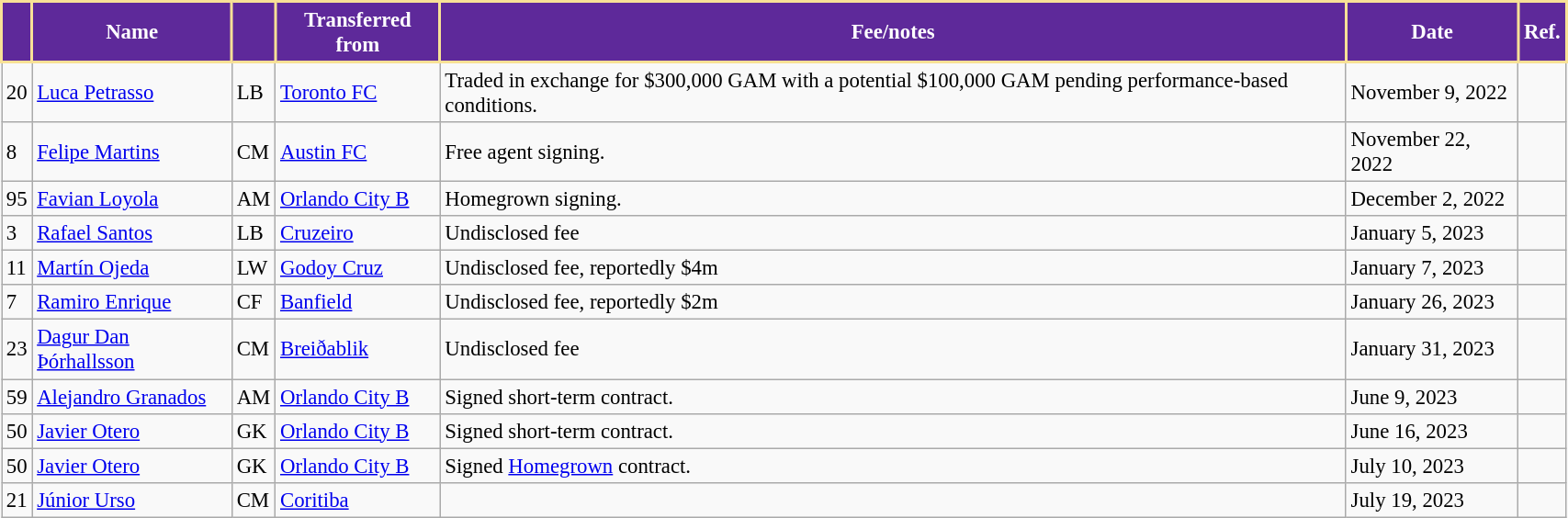<table class="wikitable" style="width:90%; text-align:center; font-size:95%; text-align:left;">
<tr>
<th style="background:#5E299A; color:white; border:2px solid #F8E196;"></th>
<th style="background:#5E299A; color:white; border:2px solid #F8E196;">Name</th>
<th style="background:#5E299A; color:white; border:2px solid #F8E196;"></th>
<th style="background:#5E299A; color:white; border:2px solid #F8E196;">Transferred from</th>
<th style="background:#5E299A; color:white; border:2px solid #F8E196;">Fee/notes</th>
<th style="background:#5E299A; color:white; border:2px solid #F8E196;">Date</th>
<th style="background:#5E299A; color:white; border:2px solid #F8E196;">Ref.</th>
</tr>
<tr>
<td>20</td>
<td> <a href='#'>Luca Petrasso</a></td>
<td>LB</td>
<td> <a href='#'>Toronto FC</a></td>
<td>Traded in exchange for $300,000 GAM with a potential $100,000 GAM pending performance-based conditions.</td>
<td>November 9, 2022</td>
<td></td>
</tr>
<tr>
<td>8</td>
<td> <a href='#'>Felipe Martins</a></td>
<td>CM</td>
<td> <a href='#'>Austin FC</a></td>
<td>Free agent signing.</td>
<td>November 22, 2022</td>
<td></td>
</tr>
<tr>
<td>95</td>
<td> <a href='#'>Favian Loyola</a></td>
<td>AM</td>
<td> <a href='#'>Orlando City B</a></td>
<td>Homegrown signing.</td>
<td>December 2, 2022</td>
<td></td>
</tr>
<tr>
<td>3</td>
<td> <a href='#'>Rafael Santos</a></td>
<td>LB</td>
<td> <a href='#'>Cruzeiro</a></td>
<td>Undisclosed fee</td>
<td>January 5, 2023</td>
<td></td>
</tr>
<tr>
<td>11</td>
<td> <a href='#'>Martín Ojeda</a></td>
<td>LW</td>
<td> <a href='#'>Godoy Cruz</a></td>
<td>Undisclosed fee, reportedly $4m</td>
<td>January 7, 2023</td>
<td></td>
</tr>
<tr>
<td>7</td>
<td> <a href='#'>Ramiro Enrique</a></td>
<td>CF</td>
<td> <a href='#'>Banfield</a></td>
<td>Undisclosed fee, reportedly $2m</td>
<td>January 26, 2023</td>
<td></td>
</tr>
<tr>
<td>23</td>
<td> <a href='#'>Dagur Dan Þórhallsson</a></td>
<td>CM</td>
<td> <a href='#'>Breiðablik</a></td>
<td>Undisclosed fee</td>
<td>January 31, 2023</td>
<td></td>
</tr>
<tr>
<td>59</td>
<td> <a href='#'>Alejandro Granados</a></td>
<td>AM</td>
<td> <a href='#'>Orlando City B</a></td>
<td>Signed short-term contract.</td>
<td>June 9, 2023</td>
<td></td>
</tr>
<tr>
<td>50</td>
<td> <a href='#'>Javier Otero</a></td>
<td>GK</td>
<td> <a href='#'>Orlando City B</a></td>
<td>Signed short-term contract.</td>
<td>June 16, 2023</td>
<td></td>
</tr>
<tr>
<td>50</td>
<td> <a href='#'>Javier Otero</a></td>
<td>GK</td>
<td> <a href='#'>Orlando City B</a></td>
<td>Signed <a href='#'>Homegrown</a> contract.</td>
<td>July 10, 2023</td>
<td></td>
</tr>
<tr>
<td>21</td>
<td> <a href='#'>Júnior Urso</a></td>
<td>CM</td>
<td> <a href='#'>Coritiba</a></td>
<td></td>
<td>July 19, 2023</td>
<td></td>
</tr>
</table>
